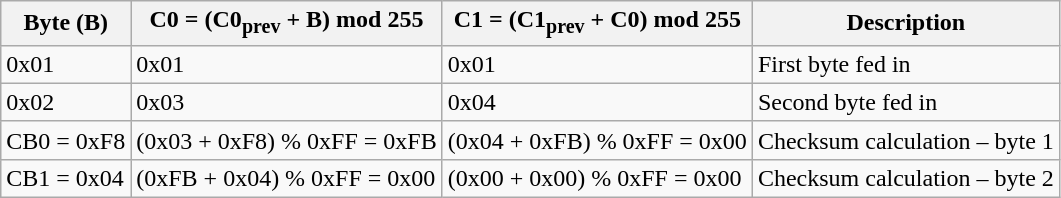<table class="wikitable">
<tr>
<th>Byte (B)</th>
<th>C0 = (C0<sub>prev</sub> + B) mod 255</th>
<th>C1 = (C1<sub>prev</sub> + C0) mod 255</th>
<th>Description</th>
</tr>
<tr>
<td>0x01</td>
<td>0x01</td>
<td>0x01</td>
<td>First byte fed in</td>
</tr>
<tr>
<td>0x02</td>
<td>0x03</td>
<td>0x04</td>
<td>Second byte fed in</td>
</tr>
<tr>
<td>CB0 = 0xF8</td>
<td>(0x03 + 0xF8) % 0xFF = 0xFB</td>
<td>(0x04 + 0xFB) % 0xFF = 0x00</td>
<td>Checksum calculation – byte 1</td>
</tr>
<tr>
<td>CB1 = 0x04</td>
<td>(0xFB + 0x04) % 0xFF = 0x00</td>
<td>(0x00 + 0x00) % 0xFF = 0x00</td>
<td>Checksum calculation – byte 2</td>
</tr>
</table>
